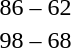<table style="text-align:center;">
<tr>
<th width=200></th>
<th width=100></th>
<th width=200></th>
<th></th>
</tr>
<tr>
<td align=right><strong></strong></td>
<td>86 – 62</td>
<td align=left></td>
</tr>
<tr>
<td align=right><strong></strong></td>
<td>98 – 68</td>
<td align=left></td>
</tr>
</table>
